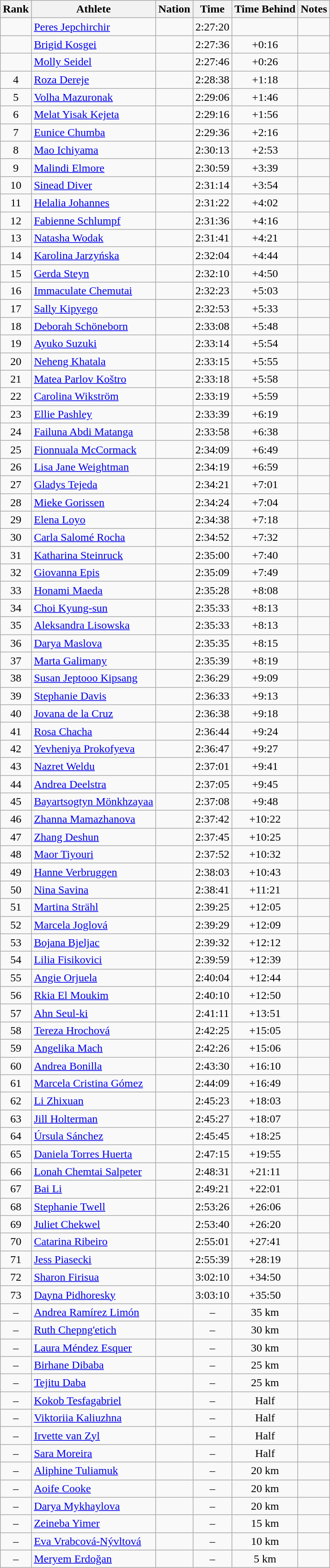<table class="wikitable sortable" style="text-align:center">
<tr>
<th>Rank</th>
<th>Athlete</th>
<th>Nation</th>
<th>Time</th>
<th>Time Behind</th>
<th>Notes</th>
</tr>
<tr>
<td></td>
<td align="left"><a href='#'>Peres Jepchirchir</a></td>
<td align="left"></td>
<td>2:27:20</td>
<td></td>
<td></td>
</tr>
<tr>
<td></td>
<td align="left"><a href='#'>Brigid Kosgei</a></td>
<td align="left"></td>
<td>2:27:36</td>
<td>+0:16</td>
<td></td>
</tr>
<tr>
<td></td>
<td align="left"><a href='#'>Molly Seidel</a></td>
<td align="left"></td>
<td>2:27:46</td>
<td>+0:26</td>
<td></td>
</tr>
<tr>
<td>4</td>
<td align="left"><a href='#'>Roza Dereje</a></td>
<td align="left"></td>
<td>2:28:38</td>
<td>+1:18</td>
<td></td>
</tr>
<tr>
<td>5</td>
<td align="left"><a href='#'>Volha Mazuronak</a></td>
<td align="left"></td>
<td>2:29:06</td>
<td>+1:46</td>
<td></td>
</tr>
<tr>
<td>6</td>
<td align="left"><a href='#'>Melat Yisak Kejeta</a></td>
<td align="left"></td>
<td>2:29:16</td>
<td>+1:56</td>
<td></td>
</tr>
<tr>
<td>7</td>
<td align="left"><a href='#'>Eunice Chumba</a></td>
<td align="left"></td>
<td>2:29:36</td>
<td>+2:16</td>
<td></td>
</tr>
<tr>
<td>8</td>
<td align="left"><a href='#'>Mao Ichiyama</a></td>
<td align="left"></td>
<td>2:30:13</td>
<td>+2:53</td>
<td></td>
</tr>
<tr>
<td>9</td>
<td align="left"><a href='#'>Malindi Elmore</a></td>
<td align="left"></td>
<td>2:30:59</td>
<td>+3:39</td>
<td></td>
</tr>
<tr>
<td>10</td>
<td align="left"><a href='#'>Sinead Diver</a></td>
<td align="left"></td>
<td>2:31:14</td>
<td>+3:54</td>
<td></td>
</tr>
<tr>
<td>11</td>
<td align="left"><a href='#'>Helalia Johannes</a></td>
<td align="left"></td>
<td>2:31:22</td>
<td>+4:02</td>
<td></td>
</tr>
<tr>
<td>12</td>
<td align="left"><a href='#'>Fabienne Schlumpf</a></td>
<td align="left"></td>
<td>2:31:36</td>
<td>+4:16</td>
<td></td>
</tr>
<tr>
<td>13</td>
<td align="left"><a href='#'>Natasha Wodak</a></td>
<td align="left"></td>
<td>2:31:41</td>
<td>+4:21</td>
<td></td>
</tr>
<tr>
<td>14</td>
<td align="left"><a href='#'>Karolina Jarzyńska</a></td>
<td align="left"></td>
<td>2:32:04</td>
<td>+4:44</td>
<td></td>
</tr>
<tr>
<td>15</td>
<td align="left"><a href='#'>Gerda Steyn</a></td>
<td align="left"></td>
<td>2:32:10</td>
<td>+4:50</td>
<td></td>
</tr>
<tr>
<td>16</td>
<td align="left"><a href='#'>Immaculate Chemutai</a></td>
<td align="left"></td>
<td>2:32:23</td>
<td>+5:03</td>
<td></td>
</tr>
<tr>
<td>17</td>
<td align="left"><a href='#'>Sally Kipyego</a></td>
<td align="left"></td>
<td>2:32:53</td>
<td>+5:33</td>
<td></td>
</tr>
<tr>
<td>18</td>
<td align="left"><a href='#'>Deborah Schöneborn</a></td>
<td align="left"></td>
<td>2:33:08</td>
<td>+5:48</td>
<td></td>
</tr>
<tr>
<td>19</td>
<td align="left"><a href='#'>Ayuko Suzuki</a></td>
<td align="left"></td>
<td>2:33:14</td>
<td>+5:54</td>
<td></td>
</tr>
<tr>
<td>20</td>
<td align="left"><a href='#'>Neheng Khatala</a></td>
<td align="left"></td>
<td>2:33:15</td>
<td>+5:55</td>
<td></td>
</tr>
<tr>
<td>21</td>
<td align="left"><a href='#'>Matea Parlov Koštro</a></td>
<td align="left"></td>
<td>2:33:18</td>
<td>+5:58</td>
<td></td>
</tr>
<tr>
<td>22</td>
<td align="left"><a href='#'>Carolina Wikström</a></td>
<td align="left"></td>
<td>2:33:19</td>
<td>+5:59</td>
<td></td>
</tr>
<tr>
<td>23</td>
<td align="left"><a href='#'>Ellie Pashley</a></td>
<td align="left"></td>
<td>2:33:39</td>
<td>+6:19</td>
<td></td>
</tr>
<tr>
<td>24</td>
<td align="left"><a href='#'>Failuna Abdi Matanga</a></td>
<td align="left"></td>
<td>2:33:58</td>
<td>+6:38</td>
<td></td>
</tr>
<tr>
<td>25</td>
<td align="left"><a href='#'>Fionnuala McCormack</a></td>
<td align="left"></td>
<td>2:34:09</td>
<td>+6:49</td>
<td></td>
</tr>
<tr>
<td>26</td>
<td align="left"><a href='#'>Lisa Jane Weightman</a></td>
<td align="left"></td>
<td>2:34:19</td>
<td>+6:59</td>
<td></td>
</tr>
<tr>
<td>27</td>
<td align="left"><a href='#'>Gladys Tejeda</a></td>
<td align="left"></td>
<td>2:34:21</td>
<td>+7:01</td>
<td></td>
</tr>
<tr>
<td>28</td>
<td align="left"><a href='#'>Mieke Gorissen</a></td>
<td align="left"></td>
<td>2:34:24</td>
<td>+7:04</td>
<td></td>
</tr>
<tr>
<td>29</td>
<td align="left"><a href='#'>Elena Loyo</a></td>
<td align="left"></td>
<td>2:34:38</td>
<td>+7:18</td>
<td></td>
</tr>
<tr>
<td>30</td>
<td align="left"><a href='#'>Carla Salomé Rocha</a></td>
<td align="left"></td>
<td>2:34:52</td>
<td>+7:32</td>
<td></td>
</tr>
<tr>
<td>31</td>
<td align="left"><a href='#'>Katharina Steinruck</a></td>
<td align="left"></td>
<td>2:35:00</td>
<td>+7:40</td>
<td></td>
</tr>
<tr>
<td>32</td>
<td align="left"><a href='#'>Giovanna Epis</a></td>
<td align="left"></td>
<td>2:35:09</td>
<td>+7:49</td>
<td></td>
</tr>
<tr>
<td>33</td>
<td align="left"><a href='#'>Honami Maeda</a></td>
<td align="left"></td>
<td>2:35:28</td>
<td>+8:08</td>
<td></td>
</tr>
<tr>
<td>34</td>
<td align="left"><a href='#'>Choi Kyung-sun</a></td>
<td align="left"></td>
<td>2:35:33</td>
<td>+8:13</td>
<td></td>
</tr>
<tr>
<td>35</td>
<td align="left"><a href='#'>Aleksandra Lisowska</a></td>
<td align="left"></td>
<td>2:35:33</td>
<td>+8:13</td>
<td></td>
</tr>
<tr>
<td>36</td>
<td align="left"><a href='#'>Darya Maslova</a></td>
<td align="left"></td>
<td>2:35:35</td>
<td>+8:15</td>
<td></td>
</tr>
<tr>
<td>37</td>
<td align="left"><a href='#'>Marta Galimany</a></td>
<td align="left"></td>
<td>2:35:39</td>
<td>+8:19</td>
<td></td>
</tr>
<tr>
<td>38</td>
<td align="left"><a href='#'>Susan Jeptooo Kipsang</a></td>
<td align="left"></td>
<td>2:36:29</td>
<td>+9:09</td>
<td></td>
</tr>
<tr>
<td>39</td>
<td align="left"><a href='#'>Stephanie Davis</a></td>
<td align="left"></td>
<td>2:36:33</td>
<td>+9:13</td>
<td></td>
</tr>
<tr>
<td>40</td>
<td align="left"><a href='#'>Jovana de la Cruz</a></td>
<td align="left"></td>
<td>2:36:38</td>
<td>+9:18</td>
<td></td>
</tr>
<tr>
<td>41</td>
<td align="left"><a href='#'>Rosa Chacha</a></td>
<td align="left"></td>
<td>2:36:44</td>
<td>+9:24</td>
<td></td>
</tr>
<tr>
<td>42</td>
<td align="left"><a href='#'>Yevheniya Prokofyeva</a></td>
<td align="left"></td>
<td>2:36:47</td>
<td>+9:27</td>
<td></td>
</tr>
<tr>
<td>43</td>
<td align="left"><a href='#'>Nazret Weldu</a></td>
<td align="left"></td>
<td>2:37:01</td>
<td>+9:41</td>
<td></td>
</tr>
<tr>
<td>44</td>
<td align="left"><a href='#'>Andrea Deelstra</a></td>
<td align="left"></td>
<td>2:37:05</td>
<td>+9:45</td>
<td></td>
</tr>
<tr>
<td>45</td>
<td align="left"><a href='#'>Bayartsogtyn Mönkhzayaa</a></td>
<td align="left"></td>
<td>2:37:08</td>
<td>+9:48</td>
<td></td>
</tr>
<tr>
<td>46</td>
<td align="left"><a href='#'>Zhanna Mamazhanova</a></td>
<td align="left"></td>
<td>2:37:42</td>
<td>+10:22</td>
<td></td>
</tr>
<tr>
<td>47</td>
<td align="left"><a href='#'>Zhang Deshun</a></td>
<td align="left"></td>
<td>2:37:45</td>
<td>+10:25</td>
<td></td>
</tr>
<tr>
<td>48</td>
<td align="left"><a href='#'>Maor Tiyouri</a></td>
<td align="left"></td>
<td>2:37:52</td>
<td>+10:32</td>
<td></td>
</tr>
<tr>
<td>49</td>
<td align="left"><a href='#'>Hanne Verbruggen</a></td>
<td align="left"></td>
<td>2:38:03</td>
<td>+10:43</td>
<td></td>
</tr>
<tr>
<td>50</td>
<td align="left"><a href='#'>Nina Savina</a></td>
<td align="left"></td>
<td>2:38:41</td>
<td>+11:21</td>
<td></td>
</tr>
<tr>
<td>51</td>
<td align="left"><a href='#'>Martina Strähl</a></td>
<td align="left"></td>
<td>2:39:25</td>
<td>+12:05</td>
<td></td>
</tr>
<tr>
<td>52</td>
<td align="left"><a href='#'>Marcela Joglová</a></td>
<td align="left"></td>
<td>2:39:29</td>
<td>+12:09</td>
<td></td>
</tr>
<tr>
<td>53</td>
<td align="left"><a href='#'>Bojana Bjeljac</a></td>
<td align="left"></td>
<td>2:39:32</td>
<td>+12:12</td>
<td></td>
</tr>
<tr>
<td>54</td>
<td align="left"><a href='#'>Lilia Fisikovici</a></td>
<td align="left"></td>
<td>2:39:59</td>
<td>+12:39</td>
<td></td>
</tr>
<tr>
<td>55</td>
<td align="left"><a href='#'>Angie Orjuela</a></td>
<td align="left"></td>
<td>2:40:04</td>
<td>+12:44</td>
<td></td>
</tr>
<tr>
<td>56</td>
<td align="left"><a href='#'>Rkia El Moukim</a></td>
<td align="left"></td>
<td>2:40:10</td>
<td>+12:50</td>
<td></td>
</tr>
<tr>
<td>57</td>
<td align="left"><a href='#'>Ahn Seul-ki</a></td>
<td align="left"></td>
<td>2:41:11</td>
<td>+13:51</td>
<td></td>
</tr>
<tr>
<td>58</td>
<td align="left"><a href='#'>Tereza Hrochová</a></td>
<td align="left"></td>
<td>2:42:25</td>
<td>+15:05</td>
<td></td>
</tr>
<tr>
<td>59</td>
<td align="left"><a href='#'>Angelika Mach</a></td>
<td align="left"></td>
<td>2:42:26</td>
<td>+15:06</td>
<td></td>
</tr>
<tr>
<td>60</td>
<td align="left"><a href='#'>Andrea Bonilla</a></td>
<td align="left"></td>
<td>2:43:30</td>
<td>+16:10</td>
<td></td>
</tr>
<tr>
<td>61</td>
<td align="left"><a href='#'>Marcela Cristina Gómez</a></td>
<td align="left"></td>
<td>2:44:09</td>
<td>+16:49</td>
<td></td>
</tr>
<tr>
<td>62</td>
<td align="left"><a href='#'>Li Zhixuan</a></td>
<td align="left"></td>
<td>2:45:23</td>
<td>+18:03</td>
<td></td>
</tr>
<tr>
<td>63</td>
<td align="left"><a href='#'>Jill Holterman</a></td>
<td align="left"></td>
<td>2:45:27</td>
<td>+18:07</td>
<td></td>
</tr>
<tr>
<td>64</td>
<td align="left"><a href='#'>Úrsula Sánchez</a></td>
<td align="left"></td>
<td>2:45:45</td>
<td>+18:25</td>
<td></td>
</tr>
<tr>
<td>65</td>
<td align="left"><a href='#'>Daniela Torres Huerta</a></td>
<td align="left"></td>
<td>2:47:15</td>
<td>+19:55</td>
<td></td>
</tr>
<tr>
<td>66</td>
<td align="left"><a href='#'>Lonah Chemtai Salpeter</a></td>
<td align="left"></td>
<td>2:48:31</td>
<td>+21:11</td>
<td></td>
</tr>
<tr>
<td>67</td>
<td align="left"><a href='#'>Bai Li</a></td>
<td align="left"></td>
<td>2:49:21</td>
<td>+22:01</td>
<td></td>
</tr>
<tr>
<td>68</td>
<td align="left"><a href='#'>Stephanie Twell</a></td>
<td align="left"></td>
<td>2:53:26</td>
<td>+26:06</td>
<td></td>
</tr>
<tr>
<td>69</td>
<td align="left"><a href='#'>Juliet Chekwel</a></td>
<td align="left"></td>
<td>2:53:40</td>
<td>+26:20</td>
<td></td>
</tr>
<tr>
<td>70</td>
<td align="left"><a href='#'>Catarina Ribeiro</a></td>
<td align="left"></td>
<td>2:55:01</td>
<td>+27:41</td>
<td></td>
</tr>
<tr>
<td>71</td>
<td align="left"><a href='#'>Jess Piasecki</a></td>
<td align="left"></td>
<td>2:55:39</td>
<td>+28:19</td>
<td></td>
</tr>
<tr>
<td>72</td>
<td align="left"><a href='#'>Sharon Firisua</a></td>
<td align="left"></td>
<td>3:02:10</td>
<td>+34:50</td>
<td></td>
</tr>
<tr>
<td>73</td>
<td align="left"><a href='#'>Dayna Pidhoresky</a></td>
<td align="left"></td>
<td>3:03:10</td>
<td>+35:50</td>
<td></td>
</tr>
<tr>
<td>–</td>
<td align="left"><a href='#'>Andrea Ramírez Limón</a></td>
<td align="left"></td>
<td>–</td>
<td>35 km</td>
<td></td>
</tr>
<tr>
<td>–</td>
<td align=left><a href='#'>Ruth Chepng'etich</a></td>
<td align=left></td>
<td>–</td>
<td>30 km</td>
<td></td>
</tr>
<tr>
<td>–</td>
<td align=left><a href='#'>Laura Méndez Esquer</a></td>
<td align=left></td>
<td>–</td>
<td>30 km</td>
<td></td>
</tr>
<tr>
<td>–</td>
<td align=left><a href='#'>Birhane Dibaba</a></td>
<td align=left></td>
<td>–</td>
<td>25 km</td>
<td></td>
</tr>
<tr>
<td>–</td>
<td align=left><a href='#'>Tejitu Daba</a></td>
<td align=left></td>
<td>–</td>
<td>25 km</td>
<td></td>
</tr>
<tr>
<td>–</td>
<td align=left><a href='#'>Kokob Tesfagabriel</a></td>
<td align=left></td>
<td>–</td>
<td>Half</td>
<td></td>
</tr>
<tr>
<td>–</td>
<td align=left><a href='#'>Viktoriia Kaliuzhna</a></td>
<td align=left></td>
<td>–</td>
<td>Half</td>
<td></td>
</tr>
<tr>
<td>–</td>
<td align=left><a href='#'>Irvette van Zyl</a></td>
<td align=left></td>
<td>–</td>
<td>Half</td>
<td></td>
</tr>
<tr>
<td>–</td>
<td align=left><a href='#'>Sara Moreira</a></td>
<td align=left></td>
<td>–</td>
<td>Half</td>
<td></td>
</tr>
<tr>
<td>–</td>
<td align=left><a href='#'>Aliphine Tuliamuk</a></td>
<td align=left></td>
<td>–</td>
<td>20 km</td>
<td></td>
</tr>
<tr>
<td>–</td>
<td align=left><a href='#'>Aoife Cooke</a></td>
<td align=left></td>
<td>–</td>
<td>20 km</td>
<td></td>
</tr>
<tr>
<td>–</td>
<td align=left><a href='#'>Darya Mykhaylova</a></td>
<td align=left></td>
<td>–</td>
<td>20 km</td>
<td></td>
</tr>
<tr>
<td>–</td>
<td align=left><a href='#'>Zeineba Yimer</a></td>
<td align=left></td>
<td>–</td>
<td>15 km</td>
<td></td>
</tr>
<tr>
<td>–</td>
<td align=left><a href='#'>Eva Vrabcová-Nývltová</a></td>
<td align=left></td>
<td>–</td>
<td>10 km</td>
<td></td>
</tr>
<tr>
<td>–</td>
<td align=left><a href='#'>Meryem Erdoğan</a></td>
<td align=left></td>
<td>–</td>
<td>5 km</td>
<td></td>
</tr>
</table>
